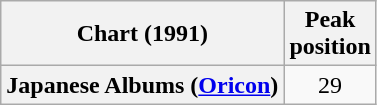<table class="wikitable plainrowheaders" style="text-align:center">
<tr>
<th scope="col">Chart (1991)</th>
<th scope="col">Peak<br> position</th>
</tr>
<tr>
<th scope="row">Japanese Albums (<a href='#'>Oricon</a>)</th>
<td>29</td>
</tr>
</table>
